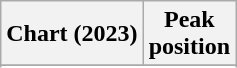<table class="wikitable sortable plainrowheaders" style="text-align:center">
<tr>
<th scope="col">Chart (2023)</th>
<th scope="col">Peak<br>position</th>
</tr>
<tr>
</tr>
<tr>
</tr>
</table>
